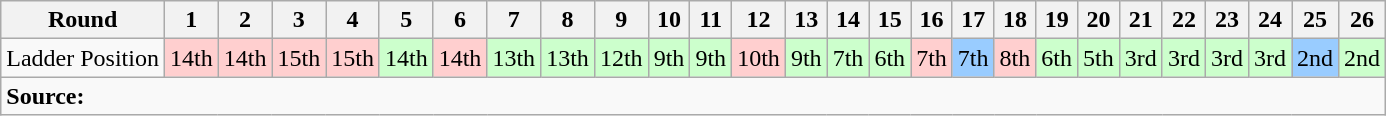<table class="wikitable">
<tr>
<th>Round</th>
<th>1</th>
<th>2</th>
<th>3</th>
<th>4</th>
<th>5</th>
<th>6</th>
<th>7</th>
<th>8</th>
<th>9</th>
<th>10</th>
<th>11</th>
<th>12</th>
<th>13</th>
<th>14</th>
<th>15</th>
<th>16</th>
<th>17</th>
<th>18</th>
<th>19</th>
<th>20</th>
<th>21</th>
<th>22</th>
<th>23</th>
<th>24</th>
<th>25</th>
<th>26</th>
</tr>
<tr>
<td>Ladder Position</td>
<td style="text-align:center; background:#FFCFCF">14th</td>
<td style="text-align:center; background:#FFCFCF">14th</td>
<td style="text-align:center; background:#FFCFCF">15th</td>
<td style="text-align:center; background:#FFCFCF">15th</td>
<td style="text-align:center; background:#cfc;">14th</td>
<td style="text-align:center; background:#FFCFCF">14th</td>
<td style="text-align:center; background:#cfc;">13th</td>
<td style="text-align:center; background:#cfc;">13th</td>
<td style="text-align:center; background:#cfc;">12th</td>
<td style="text-align:center; background:#cfc;">9th</td>
<td style="text-align:center; background:#cfc;">9th</td>
<td style="text-align:center; background:#FFCFCF">10th</td>
<td style="text-align:center; background:#cfc;">9th</td>
<td style="text-align:center; background:#cfc;">7th</td>
<td style="text-align:center; background:#cfc;">6th</td>
<td style="text-align:center; background:#FFCFCF">7th</td>
<td style="text-align:center; background:#99ccff">7th</td>
<td style="text-align:center; background:#FFCFCF">8th</td>
<td style="text-align:center; background:#cfc;">6th</td>
<td style="text-align:center; background:#cfc;">5th</td>
<td style="text-align:center; background:#cfc;">3rd</td>
<td style="text-align:center; background:#cfc;">3rd</td>
<td style="text-align:center; background:#cfc;">3rd</td>
<td style="text-align:center; background:#cfc;">3rd</td>
<td style="text-align:center; background:#99ccff">2nd</td>
<td style="text-align:center; background:#cfc;">2nd</td>
</tr>
<tr>
<td colspan="27"><strong>Source:</strong></td>
</tr>
</table>
